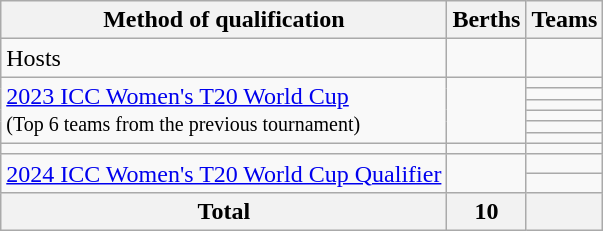<table class="wikitable sortable">
<tr>
<th scope=col>Method of qualification</th>
<th scope=col>Berths</th>
<th scope=col>Teams</th>
</tr>
<tr>
<td>Hosts</td>
<td></td>
<td></td>
</tr>
<tr>
<td rowspan="6"><a href='#'>2023 ICC Women's T20 World Cup</a><br><small>(Top 6 teams from the previous tournament)</small></td>
<td rowspan="6"></td>
<td></td>
</tr>
<tr>
<td></td>
</tr>
<tr>
<td></td>
</tr>
<tr>
<td></td>
</tr>
<tr>
<td></td>
</tr>
<tr>
<td></td>
</tr>
<tr>
<td></td>
<td></td>
<td></td>
</tr>
<tr>
<td rowspan="2"><a href='#'>2024 ICC Women's T20 World Cup Qualifier</a></td>
<td rowspan="2"></td>
<td></td>
</tr>
<tr>
<td></td>
</tr>
<tr class=sortbottom>
<th>Total</th>
<th>10</th>
<th></th>
</tr>
</table>
